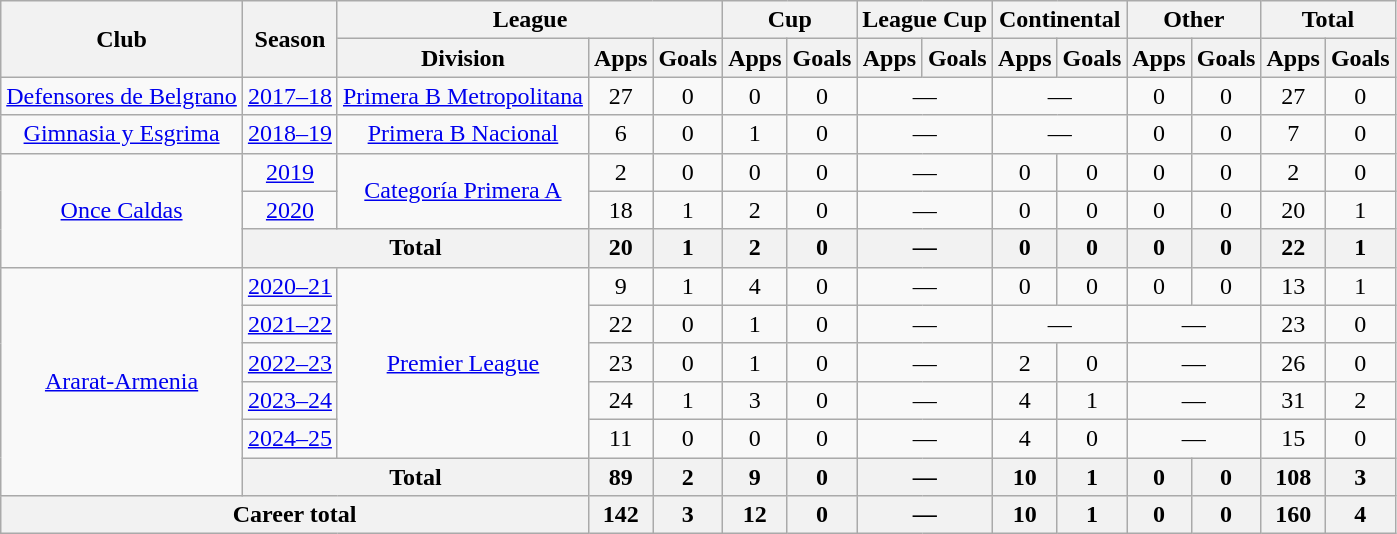<table class="wikitable" style="text-align:center">
<tr>
<th rowspan="2">Club</th>
<th rowspan="2">Season</th>
<th colspan="3">League</th>
<th colspan="2">Cup</th>
<th colspan="2">League Cup</th>
<th colspan="2">Continental</th>
<th colspan="2">Other</th>
<th colspan="2">Total</th>
</tr>
<tr>
<th>Division</th>
<th>Apps</th>
<th>Goals</th>
<th>Apps</th>
<th>Goals</th>
<th>Apps</th>
<th>Goals</th>
<th>Apps</th>
<th>Goals</th>
<th>Apps</th>
<th>Goals</th>
<th>Apps</th>
<th>Goals</th>
</tr>
<tr>
<td rowspan="1"><a href='#'>Defensores de Belgrano</a></td>
<td><a href='#'>2017–18</a></td>
<td rowspan="1"><a href='#'>Primera B Metropolitana</a></td>
<td>27</td>
<td>0</td>
<td>0</td>
<td>0</td>
<td colspan="2">—</td>
<td colspan="2">—</td>
<td>0</td>
<td>0</td>
<td>27</td>
<td>0</td>
</tr>
<tr>
<td rowspan="1"><a href='#'>Gimnasia y Esgrima</a></td>
<td><a href='#'>2018–19</a></td>
<td rowspan="1"><a href='#'>Primera B Nacional</a></td>
<td>6</td>
<td>0</td>
<td>1</td>
<td>0</td>
<td colspan="2">—</td>
<td colspan="2">—</td>
<td>0</td>
<td>0</td>
<td>7</td>
<td>0</td>
</tr>
<tr>
<td rowspan="3"><a href='#'>Once Caldas</a></td>
<td><a href='#'>2019</a></td>
<td rowspan="2"><a href='#'>Categoría Primera A</a></td>
<td>2</td>
<td>0</td>
<td>0</td>
<td>0</td>
<td colspan="2">—</td>
<td>0</td>
<td>0</td>
<td>0</td>
<td>0</td>
<td>2</td>
<td>0</td>
</tr>
<tr>
<td><a href='#'>2020</a></td>
<td>18</td>
<td>1</td>
<td>2</td>
<td>0</td>
<td colspan="2">—</td>
<td>0</td>
<td>0</td>
<td>0</td>
<td>0</td>
<td>20</td>
<td>1</td>
</tr>
<tr>
<th colspan="2">Total</th>
<th>20</th>
<th>1</th>
<th>2</th>
<th>0</th>
<th colspan="2">—</th>
<th>0</th>
<th>0</th>
<th>0</th>
<th>0</th>
<th>22</th>
<th>1</th>
</tr>
<tr>
<td rowspan="6"><a href='#'>Ararat-Armenia</a></td>
<td><a href='#'>2020–21</a></td>
<td rowspan="5"><a href='#'>Premier League</a></td>
<td>9</td>
<td>1</td>
<td>4</td>
<td>0</td>
<td colspan="2">—</td>
<td>0</td>
<td>0</td>
<td>0</td>
<td>0</td>
<td>13</td>
<td>1</td>
</tr>
<tr>
<td><a href='#'>2021–22</a></td>
<td>22</td>
<td>0</td>
<td>1</td>
<td>0</td>
<td colspan="2">—</td>
<td colspan="2">—</td>
<td colspan="2">—</td>
<td>23</td>
<td>0</td>
</tr>
<tr>
<td><a href='#'>2022–23</a></td>
<td>23</td>
<td>0</td>
<td>1</td>
<td>0</td>
<td colspan="2">—</td>
<td>2</td>
<td>0</td>
<td colspan="2">—</td>
<td>26</td>
<td>0</td>
</tr>
<tr>
<td><a href='#'>2023–24</a></td>
<td>24</td>
<td>1</td>
<td>3</td>
<td>0</td>
<td colspan="2">—</td>
<td>4</td>
<td>1</td>
<td colspan="2">—</td>
<td>31</td>
<td>2</td>
</tr>
<tr>
<td><a href='#'>2024–25</a></td>
<td>11</td>
<td>0</td>
<td>0</td>
<td>0</td>
<td colspan="2">—</td>
<td>4</td>
<td>0</td>
<td colspan="2">—</td>
<td>15</td>
<td>0</td>
</tr>
<tr>
<th colspan="2">Total</th>
<th>89</th>
<th>2</th>
<th>9</th>
<th>0</th>
<th colspan="2">—</th>
<th>10</th>
<th>1</th>
<th>0</th>
<th>0</th>
<th>108</th>
<th>3</th>
</tr>
<tr>
<th colspan="3">Career total</th>
<th>142</th>
<th>3</th>
<th>12</th>
<th>0</th>
<th colspan="2">—</th>
<th>10</th>
<th>1</th>
<th>0</th>
<th>0</th>
<th>160</th>
<th>4</th>
</tr>
</table>
